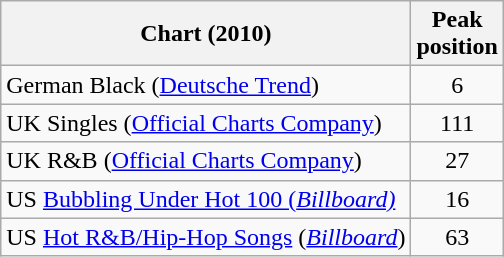<table class="wikitable sortable">
<tr>
<th>Chart (2010)</th>
<th>Peak<br>position</th>
</tr>
<tr>
<td>German Black (<a href='#'>Deutsche Trend</a>)</td>
<td style="text-align:center;">6</td>
</tr>
<tr>
<td>UK Singles (<a href='#'>Official Charts Company</a>)</td>
<td align="center">111</td>
</tr>
<tr>
<td>UK R&B (<a href='#'>Official Charts Company</a>)</td>
<td style="text-align:center;">27</td>
</tr>
<tr>
<td>US <a href='#'>Bubbling Under Hot 100 (<em>Billboard)</em></a></td>
<td align="center">16</td>
</tr>
<tr>
<td>US <a href='#'>Hot R&B/Hip-Hop Songs</a> (<em><a href='#'>Billboard</a></em>)</td>
<td style="text-align:center;">63</td>
</tr>
</table>
